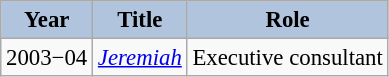<table class="wikitable" style="font-size:95%;">
<tr>
<th style="background:#B0C4DE;">Year</th>
<th style="background:#B0C4DE;">Title</th>
<th style="background:#B0C4DE;">Role</th>
</tr>
<tr>
<td>2003−04</td>
<td><em><a href='#'>Jeremiah</a></em></td>
<td>Executive consultant</td>
</tr>
</table>
